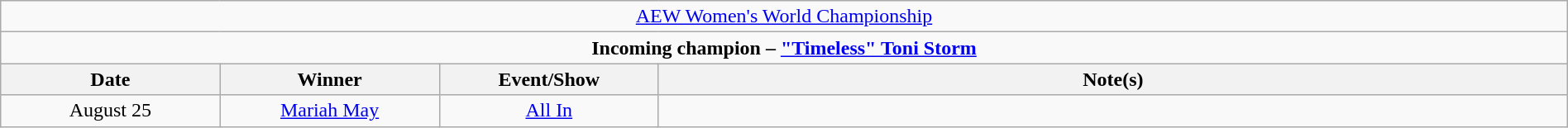<table class="wikitable" style="text-align:center; width:100%;">
<tr>
<td colspan="4" style="text-align: center;"><a href='#'>AEW Women's World Championship</a></td>
</tr>
<tr>
<td colspan="4" style="text-align: center;"><strong>Incoming champion – <a href='#'>"Timeless" Toni Storm</a></strong></td>
</tr>
<tr>
<th width=14%>Date</th>
<th width=14%>Winner</th>
<th width=14%>Event/Show</th>
<th width=58%>Note(s)</th>
</tr>
<tr>
<td>August 25</td>
<td><a href='#'>Mariah May</a></td>
<td><a href='#'>All In</a></td>
<td></td>
</tr>
</table>
